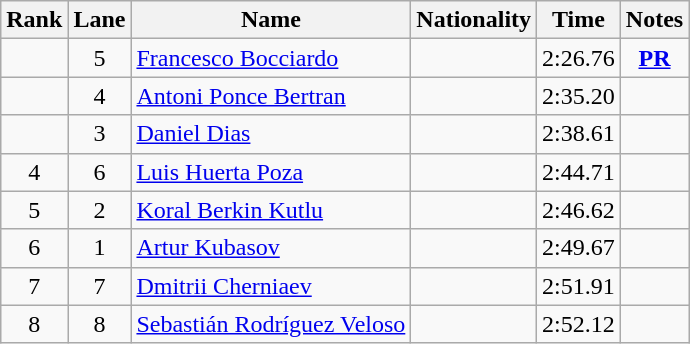<table class="wikitable sortable" style="text-align:center">
<tr>
<th>Rank</th>
<th>Lane</th>
<th>Name</th>
<th>Nationality</th>
<th>Time</th>
<th>Notes</th>
</tr>
<tr>
<td></td>
<td>5</td>
<td align=left><a href='#'>Francesco Bocciardo</a></td>
<td align=left></td>
<td>2:26.76</td>
<td><strong><a href='#'>PR</a></strong></td>
</tr>
<tr>
<td></td>
<td>4</td>
<td align=left><a href='#'>Antoni Ponce Bertran</a></td>
<td align=left></td>
<td>2:35.20</td>
<td></td>
</tr>
<tr>
<td></td>
<td>3</td>
<td align=left><a href='#'>Daniel Dias</a></td>
<td align=left></td>
<td>2:38.61</td>
<td></td>
</tr>
<tr>
<td>4</td>
<td>6</td>
<td align=left><a href='#'>Luis Huerta Poza</a></td>
<td align=left></td>
<td>2:44.71</td>
<td></td>
</tr>
<tr>
<td>5</td>
<td>2</td>
<td align=left><a href='#'>Koral Berkin Kutlu</a></td>
<td align=left></td>
<td>2:46.62</td>
<td></td>
</tr>
<tr>
<td>6</td>
<td>1</td>
<td align=left><a href='#'>Artur Kubasov</a></td>
<td align=left></td>
<td>2:49.67</td>
<td></td>
</tr>
<tr>
<td>7</td>
<td>7</td>
<td align=left><a href='#'>Dmitrii Cherniaev</a></td>
<td align=left></td>
<td>2:51.91</td>
<td></td>
</tr>
<tr>
<td>8</td>
<td>8</td>
<td align=left><a href='#'>Sebastián Rodríguez Veloso</a></td>
<td align=left></td>
<td>2:52.12</td>
<td></td>
</tr>
</table>
